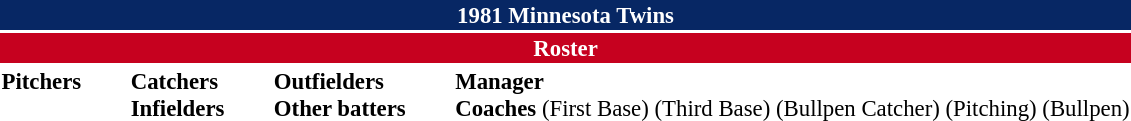<table class="toccolours" style="font-size: 95%;">
<tr>
<th colspan="10" style="background:#072764; color:#fff; text-align:center;">1981 Minnesota Twins</th>
</tr>
<tr>
<td colspan="10" style="background:#c6011f; color:white; text-align:center;"><strong>Roster</strong></td>
</tr>
<tr>
<td valign="top"><strong>Pitchers</strong><br>












</td>
<td style="width:25px;"></td>
<td valign="top"><strong>Catchers</strong><br>



<strong>Infielders</strong>











</td>
<td style="width:25px;"></td>
<td valign="top"><strong>Outfielders</strong><br>






<strong>Other batters</strong>
</td>
<td style="width:25px;"></td>
<td valign="top"><strong>Manager</strong><br>

<strong>Coaches</strong>
 (First Base)
 (Third Base)
 (Bullpen Catcher)
 (Pitching)
 (Bullpen)</td>
</tr>
</table>
